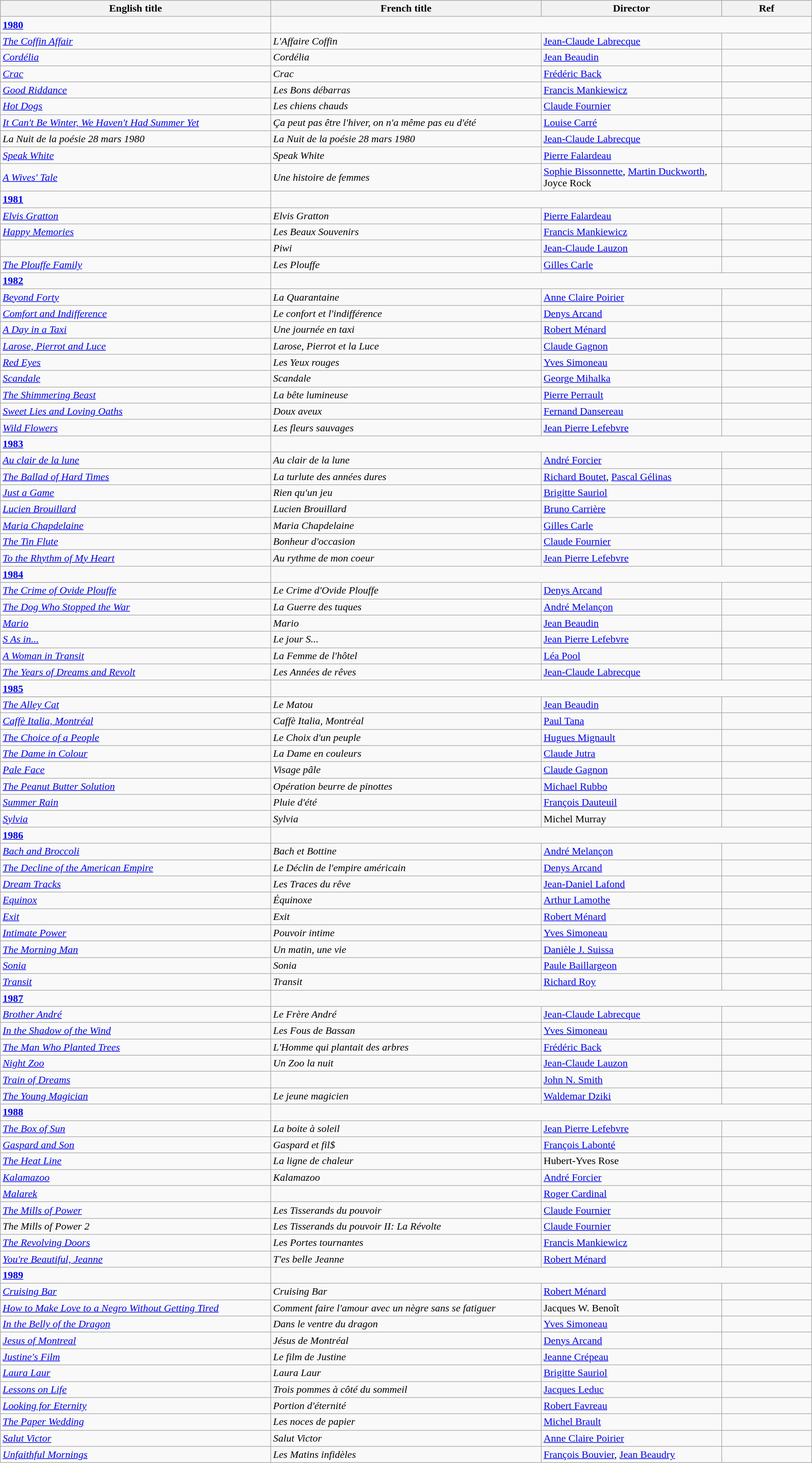<table class="wikitable sortable" style="width:100%;">
<tr style="background:#bebebe;">
<th style="width:30%;">English title</th>
<th style="width:30%;">French title</th>
<th style="width:20%;">Director</th>
<th style="width:10%;">Ref</th>
</tr>
<tr>
<td><strong><a href='#'>1980</a></strong></td>
</tr>
<tr>
<td><em><a href='#'>The Coffin Affair</a></em></td>
<td><em>L'Affaire Coffin</em></td>
<td><a href='#'>Jean-Claude Labrecque</a></td>
<td></td>
</tr>
<tr>
<td><em><a href='#'>Cordélia</a></em></td>
<td><em>Cordélia</em></td>
<td><a href='#'>Jean Beaudin</a></td>
<td></td>
</tr>
<tr>
<td><em><a href='#'>Crac</a></em></td>
<td><em>Crac</em></td>
<td><a href='#'>Frédéric Back</a></td>
<td></td>
</tr>
<tr>
<td><em><a href='#'>Good Riddance</a></em></td>
<td><em>Les Bons débarras</em></td>
<td><a href='#'>Francis Mankiewicz</a></td>
<td></td>
</tr>
<tr>
<td><em><a href='#'>Hot Dogs</a></em></td>
<td><em>Les chiens chauds</em></td>
<td><a href='#'>Claude Fournier</a></td>
<td></td>
</tr>
<tr>
<td><em><a href='#'>It Can't Be Winter, We Haven't Had Summer Yet</a></em></td>
<td><em>Ça peut pas être l'hiver, on n'a même pas eu d'été</em></td>
<td><a href='#'>Louise Carré</a></td>
<td></td>
</tr>
<tr>
<td><em>La Nuit de la poésie 28 mars 1980</em></td>
<td><em>La Nuit de la poésie 28 mars 1980</em></td>
<td><a href='#'>Jean-Claude Labrecque</a></td>
<td></td>
</tr>
<tr>
<td><em><a href='#'>Speak White</a></em></td>
<td><em>Speak White</em></td>
<td><a href='#'>Pierre Falardeau</a></td>
<td></td>
</tr>
<tr>
<td><em><a href='#'>A Wives' Tale</a></em></td>
<td><em>Une histoire de femmes</em></td>
<td><a href='#'>Sophie Bissonnette</a>, <a href='#'>Martin Duckworth</a>, Joyce Rock</td>
<td></td>
</tr>
<tr>
<td><strong><a href='#'>1981</a></strong></td>
</tr>
<tr>
<td><em><a href='#'>Elvis Gratton</a></em></td>
<td><em>Elvis Gratton</em></td>
<td><a href='#'>Pierre Falardeau</a></td>
<td></td>
</tr>
<tr>
<td><em><a href='#'>Happy Memories</a></em></td>
<td><em>Les Beaux Souvenirs</em></td>
<td><a href='#'>Francis Mankiewicz</a></td>
<td></td>
</tr>
<tr>
<td></td>
<td><em>Piwi</em></td>
<td><a href='#'>Jean-Claude Lauzon</a></td>
<td></td>
</tr>
<tr>
<td><em><a href='#'>The Plouffe Family</a></em></td>
<td><em>Les Plouffe</em></td>
<td><a href='#'>Gilles Carle</a></td>
<td></td>
</tr>
<tr>
<td><strong><a href='#'>1982</a></strong></td>
</tr>
<tr>
<td><em><a href='#'>Beyond Forty</a></em></td>
<td><em>La Quarantaine</em></td>
<td><a href='#'>Anne Claire Poirier</a></td>
<td></td>
</tr>
<tr>
<td><em><a href='#'>Comfort and Indifference</a></em></td>
<td><em>Le confort et l'indifférence</em></td>
<td><a href='#'>Denys Arcand</a></td>
<td></td>
</tr>
<tr>
<td><em><a href='#'>A Day in a Taxi</a></em></td>
<td><em>Une journée en taxi</em></td>
<td><a href='#'>Robert Ménard</a></td>
<td></td>
</tr>
<tr>
<td><em><a href='#'>Larose, Pierrot and Luce</a></em></td>
<td><em>Larose, Pierrot et la Luce</em></td>
<td><a href='#'>Claude Gagnon</a></td>
<td></td>
</tr>
<tr>
<td><em><a href='#'>Red Eyes</a></em></td>
<td><em>Les Yeux rouges</em></td>
<td><a href='#'>Yves Simoneau</a></td>
<td></td>
</tr>
<tr>
<td><em><a href='#'>Scandale</a></em></td>
<td><em>Scandale</em></td>
<td><a href='#'>George Mihalka</a></td>
<td></td>
</tr>
<tr>
<td><em><a href='#'>The Shimmering Beast</a></em></td>
<td><em>La bête lumineuse</em></td>
<td><a href='#'>Pierre Perrault</a></td>
<td></td>
</tr>
<tr>
<td><em><a href='#'>Sweet Lies and Loving Oaths</a></em></td>
<td><em>Doux aveux</em></td>
<td><a href='#'>Fernand Dansereau</a></td>
<td></td>
</tr>
<tr>
<td><em><a href='#'>Wild Flowers</a></em></td>
<td><em>Les fleurs sauvages</em></td>
<td><a href='#'>Jean Pierre Lefebvre</a></td>
<td></td>
</tr>
<tr>
<td><strong><a href='#'>1983</a></strong></td>
</tr>
<tr>
<td><em><a href='#'>Au clair de la lune</a></em></td>
<td><em>Au clair de la lune</em></td>
<td><a href='#'>André Forcier</a></td>
<td></td>
</tr>
<tr>
<td><em><a href='#'>The Ballad of Hard Times</a></em></td>
<td><em>La turlute des années dures</em></td>
<td><a href='#'>Richard Boutet</a>, <a href='#'>Pascal Gélinas</a></td>
<td></td>
</tr>
<tr>
<td><em><a href='#'>Just a Game</a></em></td>
<td><em>Rien qu'un jeu</em></td>
<td><a href='#'>Brigitte Sauriol</a></td>
<td></td>
</tr>
<tr>
<td><em><a href='#'>Lucien Brouillard</a></em></td>
<td><em>Lucien Brouillard</em></td>
<td><a href='#'>Bruno Carrière</a></td>
<td></td>
</tr>
<tr>
<td><em><a href='#'>Maria Chapdelaine</a></em></td>
<td><em>Maria Chapdelaine</em></td>
<td><a href='#'>Gilles Carle</a></td>
<td></td>
</tr>
<tr>
<td><em><a href='#'>The Tin Flute</a></em></td>
<td><em>Bonheur d'occasion</em></td>
<td><a href='#'>Claude Fournier</a></td>
<td></td>
</tr>
<tr>
<td><em><a href='#'>To the Rhythm of My Heart</a></em></td>
<td><em>Au rythme de mon coeur</em></td>
<td><a href='#'>Jean Pierre Lefebvre</a></td>
<td></td>
</tr>
<tr>
<td><strong><a href='#'>1984</a></strong></td>
</tr>
<tr>
</tr>
<tr>
<td><em><a href='#'>The Crime of Ovide Plouffe</a></em></td>
<td><em>Le Crime d'Ovide Plouffe</em></td>
<td><a href='#'>Denys Arcand</a></td>
<td></td>
</tr>
<tr>
<td><em><a href='#'>The Dog Who Stopped the War</a></em></td>
<td><em>La Guerre des tuques</em></td>
<td><a href='#'>André Melançon</a></td>
<td></td>
</tr>
<tr>
<td><em><a href='#'>Mario</a></em></td>
<td><em>Mario</em></td>
<td><a href='#'>Jean Beaudin</a></td>
<td></td>
</tr>
<tr>
<td><em><a href='#'>S As in...</a></em></td>
<td><em>Le jour S...</em></td>
<td><a href='#'>Jean Pierre Lefebvre</a></td>
<td></td>
</tr>
<tr>
<td><em><a href='#'>A Woman in Transit</a></em></td>
<td><em>La Femme de l'hôtel</em></td>
<td><a href='#'>Léa Pool</a></td>
<td></td>
</tr>
<tr>
<td><em><a href='#'>The Years of Dreams and Revolt</a></em></td>
<td><em>Les Années de rêves</em></td>
<td><a href='#'>Jean-Claude Labrecque</a></td>
<td></td>
</tr>
<tr>
<td><strong><a href='#'>1985</a></strong></td>
</tr>
<tr>
</tr>
<tr>
<td><em><a href='#'>The Alley Cat</a></em></td>
<td><em>Le Matou</em></td>
<td><a href='#'>Jean Beaudin</a></td>
<td></td>
</tr>
<tr>
<td><em><a href='#'>Caffè Italia, Montréal</a></em></td>
<td><em>Caffè Italia, Montréal</em></td>
<td><a href='#'>Paul Tana</a></td>
<td></td>
</tr>
<tr>
<td><em><a href='#'>The Choice of a People</a></em></td>
<td><em>Le Choix d'un peuple</em></td>
<td><a href='#'>Hugues Mignault</a></td>
<td></td>
</tr>
<tr>
<td><em><a href='#'>The Dame in Colour</a></em></td>
<td><em>La Dame en couleurs</em></td>
<td><a href='#'>Claude Jutra</a></td>
<td></td>
</tr>
<tr>
<td><em><a href='#'>Pale Face</a></em></td>
<td><em>Visage pâle</em></td>
<td><a href='#'>Claude Gagnon</a></td>
<td></td>
</tr>
<tr>
<td><em><a href='#'>The Peanut Butter Solution</a></em></td>
<td><em>Opération beurre de pinottes</em></td>
<td><a href='#'>Michael Rubbo</a></td>
<td></td>
</tr>
<tr>
<td><em><a href='#'>Summer Rain</a></em></td>
<td><em>Pluie d'été</em></td>
<td><a href='#'>François Dauteuil</a></td>
<td></td>
</tr>
<tr>
<td><em><a href='#'>Sylvia</a></em></td>
<td><em>Sylvia</em></td>
<td>Michel Murray</td>
<td></td>
</tr>
<tr>
<td><strong><a href='#'>1986</a></strong></td>
</tr>
<tr>
<td><em><a href='#'>Bach and Broccoli</a></em></td>
<td><em>Bach et Bottine</em></td>
<td><a href='#'>André Melançon</a></td>
<td></td>
</tr>
<tr>
<td><em><a href='#'>The Decline of the American Empire</a></em></td>
<td><em>Le Déclin de l'empire américain</em></td>
<td><a href='#'>Denys Arcand</a></td>
<td></td>
</tr>
<tr>
<td><em><a href='#'>Dream Tracks</a></em></td>
<td><em>Les Traces du rêve</em></td>
<td><a href='#'>Jean-Daniel Lafond</a></td>
<td></td>
</tr>
<tr>
<td><em><a href='#'>Equinox</a></em></td>
<td><em>Équinoxe</em></td>
<td><a href='#'>Arthur Lamothe</a></td>
<td></td>
</tr>
<tr>
<td><em><a href='#'>Exit</a></em></td>
<td><em>Exit</em></td>
<td><a href='#'>Robert Ménard</a></td>
<td></td>
</tr>
<tr>
<td><em><a href='#'>Intimate Power</a></em></td>
<td><em>Pouvoir intime</em></td>
<td><a href='#'>Yves Simoneau</a></td>
<td></td>
</tr>
<tr>
<td><em><a href='#'>The Morning Man</a></em></td>
<td><em>Un matin, une vie</em></td>
<td><a href='#'>Danièle J. Suissa</a></td>
<td></td>
</tr>
<tr>
<td><em><a href='#'>Sonia</a></em></td>
<td><em>Sonia</em></td>
<td><a href='#'>Paule Baillargeon</a></td>
<td></td>
</tr>
<tr>
<td><em><a href='#'>Transit</a></em></td>
<td><em>Transit</em></td>
<td><a href='#'>Richard Roy</a></td>
<td></td>
</tr>
<tr>
<td><strong><a href='#'>1987</a></strong></td>
</tr>
<tr>
<td><em><a href='#'>Brother André</a></em></td>
<td><em>Le Frère André</em></td>
<td><a href='#'>Jean-Claude Labrecque</a></td>
<td></td>
</tr>
<tr>
<td><em><a href='#'>In the Shadow of the Wind</a></em></td>
<td><em>Les Fous de Bassan</em></td>
<td><a href='#'>Yves Simoneau</a></td>
<td></td>
</tr>
<tr>
<td><em><a href='#'>The Man Who Planted Trees</a></em></td>
<td><em>L'Homme qui plantait des arbres</em></td>
<td><a href='#'>Frédéric Back</a></td>
<td></td>
</tr>
<tr>
<td><em><a href='#'>Night Zoo</a></em></td>
<td><em>Un Zoo la nuit</em></td>
<td><a href='#'>Jean-Claude Lauzon</a></td>
<td></td>
</tr>
<tr>
<td><em><a href='#'>Train of Dreams</a></em></td>
<td></td>
<td><a href='#'>John N. Smith</a></td>
<td></td>
</tr>
<tr>
<td><em><a href='#'>The Young Magician</a></em></td>
<td><em>Le jeune magicien</em></td>
<td><a href='#'>Waldemar Dziki</a></td>
<td></td>
</tr>
<tr>
<td><strong><a href='#'>1988</a></strong></td>
</tr>
<tr>
<td><em><a href='#'>The Box of Sun</a></em></td>
<td><em>La boite à soleil</em></td>
<td><a href='#'>Jean Pierre Lefebvre</a></td>
<td></td>
</tr>
<tr>
<td><em><a href='#'>Gaspard and Son</a></em></td>
<td><em>Gaspard et fil$</em></td>
<td><a href='#'>François Labonté</a></td>
<td></td>
</tr>
<tr>
<td><em><a href='#'>The Heat Line</a></em></td>
<td><em>La ligne de chaleur</em></td>
<td>Hubert-Yves Rose</td>
<td></td>
</tr>
<tr>
<td><em><a href='#'>Kalamazoo</a></em></td>
<td><em>Kalamazoo</em></td>
<td><a href='#'>André Forcier</a></td>
<td></td>
</tr>
<tr>
<td><em><a href='#'>Malarek</a></em></td>
<td></td>
<td><a href='#'>Roger Cardinal</a></td>
<td></td>
</tr>
<tr>
<td><em><a href='#'>The Mills of Power</a></em></td>
<td><em>Les Tisserands du pouvoir</em></td>
<td><a href='#'>Claude Fournier</a></td>
<td></td>
</tr>
<tr>
<td><em>The Mills of Power 2</em></td>
<td><em>Les Tisserands du pouvoir II: La Révolte</em></td>
<td><a href='#'>Claude Fournier</a></td>
<td></td>
</tr>
<tr>
<td><em><a href='#'>The Revolving Doors</a></em></td>
<td><em>Les Portes tournantes</em></td>
<td><a href='#'>Francis Mankiewicz</a></td>
<td></td>
</tr>
<tr>
<td><em><a href='#'>You're Beautiful, Jeanne</a></em></td>
<td><em>T'es belle Jeanne</em></td>
<td><a href='#'>Robert Ménard</a></td>
<td></td>
</tr>
<tr>
<td><strong><a href='#'>1989</a></strong></td>
</tr>
<tr>
<td><em><a href='#'>Cruising Bar</a></em></td>
<td><em>Cruising Bar</em></td>
<td><a href='#'>Robert Ménard</a></td>
<td></td>
</tr>
<tr>
<td><em><a href='#'>How to Make Love to a Negro Without Getting Tired</a></em></td>
<td><em>Comment faire l'amour avec un nègre sans se fatiguer</em></td>
<td>Jacques W. Benoît</td>
<td></td>
</tr>
<tr>
<td><em><a href='#'>In the Belly of the Dragon</a></em></td>
<td><em>Dans le ventre du dragon</em></td>
<td><a href='#'>Yves Simoneau</a></td>
<td></td>
</tr>
<tr>
<td><em><a href='#'>Jesus of Montreal</a></em></td>
<td><em>Jésus de Montréal</em></td>
<td><a href='#'>Denys Arcand</a></td>
<td></td>
</tr>
<tr>
<td><em><a href='#'>Justine's Film</a></em></td>
<td><em>Le film de Justine</em></td>
<td><a href='#'>Jeanne Crépeau</a></td>
<td></td>
</tr>
<tr>
<td><em><a href='#'>Laura Laur</a></em></td>
<td><em>Laura Laur</em></td>
<td><a href='#'>Brigitte Sauriol</a></td>
<td></td>
</tr>
<tr>
<td><em><a href='#'>Lessons on Life</a></em></td>
<td><em>Trois pommes à côté du sommeil</em></td>
<td><a href='#'>Jacques Leduc</a></td>
<td></td>
</tr>
<tr>
<td><em><a href='#'>Looking for Eternity</a></em></td>
<td><em>Portion d'éternité</em></td>
<td><a href='#'>Robert Favreau</a></td>
<td></td>
</tr>
<tr>
<td><em><a href='#'>The Paper Wedding</a></em></td>
<td><em>Les noces de papier</em></td>
<td><a href='#'>Michel Brault</a></td>
<td></td>
</tr>
<tr>
<td><em><a href='#'>Salut Victor</a></em></td>
<td><em>Salut Victor</em></td>
<td><a href='#'>Anne Claire Poirier</a></td>
<td></td>
</tr>
<tr>
<td><em><a href='#'>Unfaithful Mornings</a></em></td>
<td><em>Les Matins infidèles</em></td>
<td><a href='#'>François Bouvier</a>, <a href='#'>Jean Beaudry</a></td>
<td></td>
</tr>
</table>
